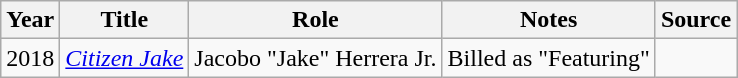<table class="wikitable">
<tr>
<th>Year</th>
<th>Title</th>
<th>Role</th>
<th>Notes</th>
<th>Source</th>
</tr>
<tr>
<td>2018</td>
<td><em><a href='#'>Citizen Jake</a></em></td>
<td style="text-align:center">Jacobo "Jake" Herrera Jr.</td>
<td>Billed as "Featuring"</td>
<td></td>
</tr>
</table>
